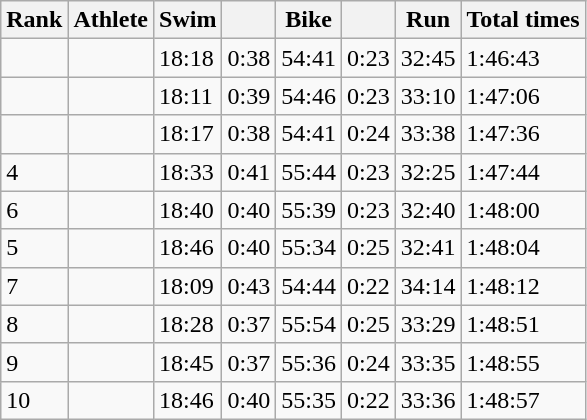<table class="wikitable sortable">
<tr>
<th>Rank</th>
<th>Athlete</th>
<th>Swim</th>
<th></th>
<th>Bike</th>
<th></th>
<th>Run</th>
<th>Total times</th>
</tr>
<tr>
<td></td>
<td></td>
<td>18:18</td>
<td>0:38</td>
<td>54:41</td>
<td>0:23</td>
<td>32:45</td>
<td>1:46:43</td>
</tr>
<tr>
<td></td>
<td></td>
<td>18:11</td>
<td>0:39</td>
<td>54:46</td>
<td>0:23</td>
<td>33:10</td>
<td>1:47:06</td>
</tr>
<tr>
<td></td>
<td></td>
<td>18:17</td>
<td>0:38</td>
<td>54:41</td>
<td>0:24</td>
<td>33:38</td>
<td>1:47:36</td>
</tr>
<tr>
<td>4</td>
<td></td>
<td>18:33</td>
<td>0:41</td>
<td>55:44</td>
<td>0:23</td>
<td>32:25</td>
<td>1:47:44</td>
</tr>
<tr>
<td>6</td>
<td></td>
<td>18:40</td>
<td>0:40</td>
<td>55:39</td>
<td>0:23</td>
<td>32:40</td>
<td>1:48:00</td>
</tr>
<tr>
<td>5</td>
<td></td>
<td>18:46</td>
<td>0:40</td>
<td>55:34</td>
<td>0:25</td>
<td>32:41</td>
<td>1:48:04</td>
</tr>
<tr>
<td>7</td>
<td></td>
<td>18:09</td>
<td>0:43</td>
<td>54:44</td>
<td>0:22</td>
<td>34:14</td>
<td>1:48:12</td>
</tr>
<tr>
<td>8</td>
<td></td>
<td>18:28</td>
<td>0:37</td>
<td>55:54</td>
<td>0:25</td>
<td>33:29</td>
<td>1:48:51</td>
</tr>
<tr>
<td>9</td>
<td></td>
<td>18:45</td>
<td>0:37</td>
<td>55:36</td>
<td>0:24</td>
<td>33:35</td>
<td>1:48:55</td>
</tr>
<tr>
<td>10</td>
<td></td>
<td>18:46</td>
<td>0:40</td>
<td>55:35</td>
<td>0:22</td>
<td>33:36</td>
<td>1:48:57</td>
</tr>
</table>
